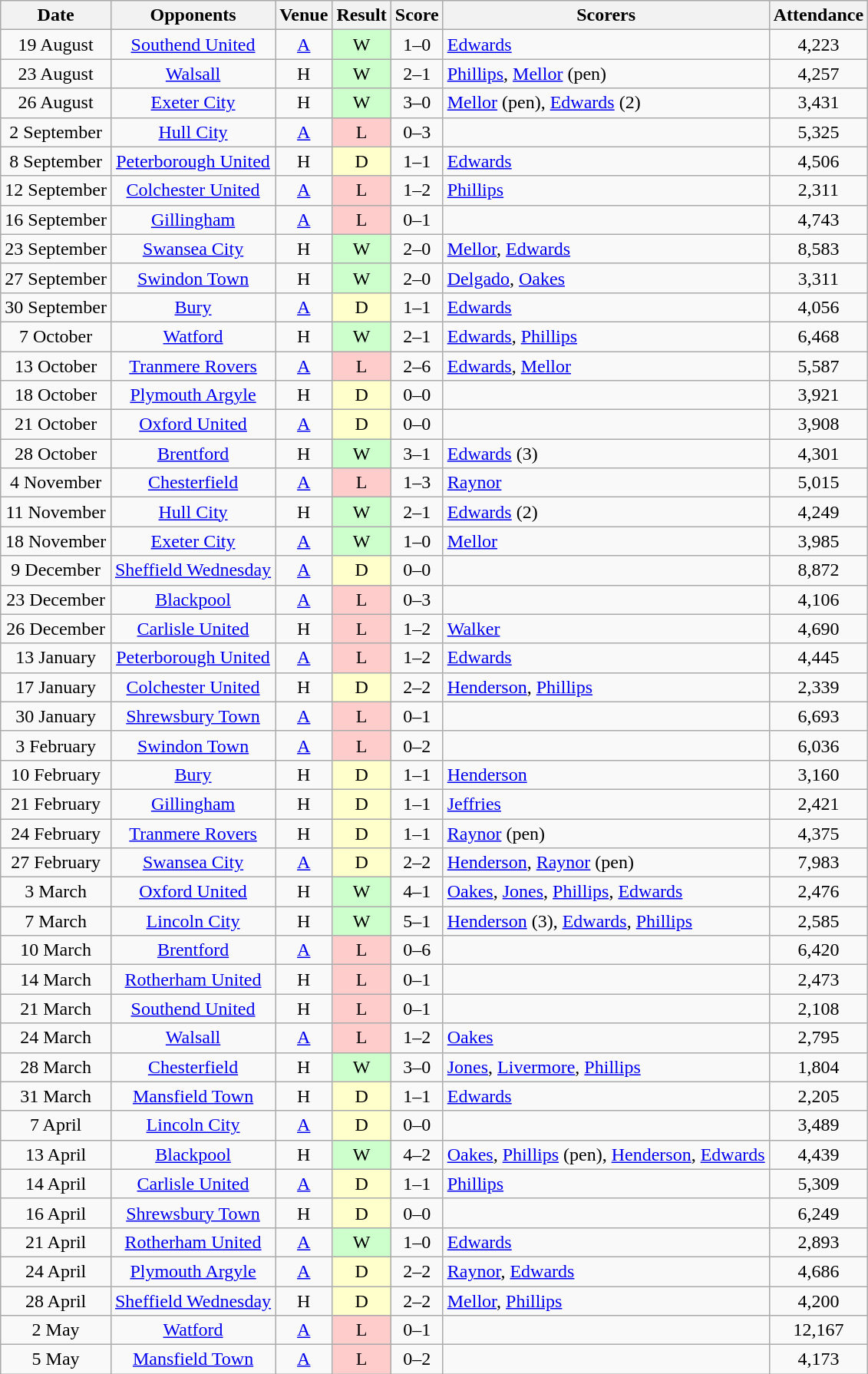<table class="wikitable" style="text-align:center">
<tr>
<th>Date</th>
<th>Opponents</th>
<th>Venue</th>
<th>Result</th>
<th>Score</th>
<th>Scorers</th>
<th>Attendance</th>
</tr>
<tr>
<td>19 August</td>
<td><a href='#'>Southend United</a></td>
<td><a href='#'>A</a></td>
<td style="background-color:#CCFFCC">W</td>
<td>1–0</td>
<td align="left"><a href='#'>Edwards</a></td>
<td>4,223</td>
</tr>
<tr>
<td>23 August</td>
<td><a href='#'>Walsall</a></td>
<td>H</td>
<td style="background-color:#CCFFCC">W</td>
<td>2–1</td>
<td align="left"><a href='#'>Phillips</a>, <a href='#'>Mellor</a> (pen)</td>
<td>4,257</td>
</tr>
<tr>
<td>26 August</td>
<td><a href='#'>Exeter City</a></td>
<td>H</td>
<td style="background-color:#CCFFCC">W</td>
<td>3–0</td>
<td align="left"><a href='#'>Mellor</a> (pen), <a href='#'>Edwards</a> (2)</td>
<td>3,431</td>
</tr>
<tr>
<td>2 September</td>
<td><a href='#'>Hull City</a></td>
<td><a href='#'>A</a></td>
<td style="background-color:#FFCCCC">L</td>
<td>0–3</td>
<td align="left"></td>
<td>5,325</td>
</tr>
<tr>
<td>8 September</td>
<td><a href='#'>Peterborough United</a></td>
<td>H</td>
<td style="background-color:#FFFFCC">D</td>
<td>1–1</td>
<td align="left"><a href='#'>Edwards</a></td>
<td>4,506</td>
</tr>
<tr>
<td>12 September</td>
<td><a href='#'>Colchester United</a></td>
<td><a href='#'>A</a></td>
<td style="background-color:#FFCCCC">L</td>
<td>1–2</td>
<td align="left"><a href='#'>Phillips</a></td>
<td>2,311</td>
</tr>
<tr>
<td>16 September</td>
<td><a href='#'>Gillingham</a></td>
<td><a href='#'>A</a></td>
<td style="background-color:#FFCCCC">L</td>
<td>0–1</td>
<td align="left"></td>
<td>4,743</td>
</tr>
<tr>
<td>23 September</td>
<td><a href='#'>Swansea City</a></td>
<td>H</td>
<td style="background-color:#CCFFCC">W</td>
<td>2–0</td>
<td align="left"><a href='#'>Mellor</a>, <a href='#'>Edwards</a></td>
<td>8,583</td>
</tr>
<tr>
<td>27 September</td>
<td><a href='#'>Swindon Town</a></td>
<td>H</td>
<td style="background-color:#CCFFCC">W</td>
<td>2–0</td>
<td align="left"><a href='#'>Delgado</a>, <a href='#'>Oakes</a></td>
<td>3,311</td>
</tr>
<tr>
<td>30 September</td>
<td><a href='#'>Bury</a></td>
<td><a href='#'>A</a></td>
<td style="background-color:#FFFFCC">D</td>
<td>1–1</td>
<td align="left"><a href='#'>Edwards</a></td>
<td>4,056</td>
</tr>
<tr>
<td>7 October</td>
<td><a href='#'>Watford</a></td>
<td>H</td>
<td style="background-color:#CCFFCC">W</td>
<td>2–1</td>
<td align="left"><a href='#'>Edwards</a>, <a href='#'>Phillips</a></td>
<td>6,468</td>
</tr>
<tr>
<td>13 October</td>
<td><a href='#'>Tranmere Rovers</a></td>
<td><a href='#'>A</a></td>
<td style="background-color:#FFCCCC">L</td>
<td>2–6</td>
<td align="left"><a href='#'>Edwards</a>, <a href='#'>Mellor</a></td>
<td>5,587</td>
</tr>
<tr>
<td>18 October</td>
<td><a href='#'>Plymouth Argyle</a></td>
<td>H</td>
<td style="background-color:#FFFFCC">D</td>
<td>0–0</td>
<td align="left"></td>
<td>3,921</td>
</tr>
<tr>
<td>21 October</td>
<td><a href='#'>Oxford United</a></td>
<td><a href='#'>A</a></td>
<td style="background-color:#FFFFCC">D</td>
<td>0–0</td>
<td align="left"></td>
<td>3,908</td>
</tr>
<tr>
<td>28 October</td>
<td><a href='#'>Brentford</a></td>
<td>H</td>
<td style="background-color:#CCFFCC">W</td>
<td>3–1</td>
<td align="left"><a href='#'>Edwards</a> (3)</td>
<td>4,301</td>
</tr>
<tr>
<td>4 November</td>
<td><a href='#'>Chesterfield</a></td>
<td><a href='#'>A</a></td>
<td style="background-color:#FFCCCC">L</td>
<td>1–3</td>
<td align="left"><a href='#'>Raynor</a></td>
<td>5,015</td>
</tr>
<tr>
<td>11 November</td>
<td><a href='#'>Hull City</a></td>
<td>H</td>
<td style="background-color:#CCFFCC">W</td>
<td>2–1</td>
<td align="left"><a href='#'>Edwards</a> (2)</td>
<td>4,249</td>
</tr>
<tr>
<td>18 November</td>
<td><a href='#'>Exeter City</a></td>
<td><a href='#'>A</a></td>
<td style="background-color:#CCFFCC">W</td>
<td>1–0</td>
<td align="left"><a href='#'>Mellor</a></td>
<td>3,985</td>
</tr>
<tr>
<td>9 December</td>
<td><a href='#'>Sheffield Wednesday</a></td>
<td><a href='#'>A</a></td>
<td style="background-color:#FFFFCC">D</td>
<td>0–0</td>
<td align="left"></td>
<td>8,872</td>
</tr>
<tr>
<td>23 December</td>
<td><a href='#'>Blackpool</a></td>
<td><a href='#'>A</a></td>
<td style="background-color:#FFCCCC">L</td>
<td>0–3</td>
<td align="left"></td>
<td>4,106</td>
</tr>
<tr>
<td>26 December</td>
<td><a href='#'>Carlisle United</a></td>
<td>H</td>
<td style="background-color:#FFCCCC">L</td>
<td>1–2</td>
<td align="left"><a href='#'>Walker</a></td>
<td>4,690</td>
</tr>
<tr>
<td>13 January</td>
<td><a href='#'>Peterborough United</a></td>
<td><a href='#'>A</a></td>
<td style="background-color:#FFCCCC">L</td>
<td>1–2</td>
<td align="left"><a href='#'>Edwards</a></td>
<td>4,445</td>
</tr>
<tr>
<td>17 January</td>
<td><a href='#'>Colchester United</a></td>
<td>H</td>
<td style="background-color:#FFFFCC">D</td>
<td>2–2</td>
<td align="left"><a href='#'>Henderson</a>, <a href='#'>Phillips</a></td>
<td>2,339</td>
</tr>
<tr>
<td>30 January</td>
<td><a href='#'>Shrewsbury Town</a></td>
<td><a href='#'>A</a></td>
<td style="background-color:#FFCCCC">L</td>
<td>0–1</td>
<td align="left"></td>
<td>6,693</td>
</tr>
<tr>
<td>3 February</td>
<td><a href='#'>Swindon Town</a></td>
<td><a href='#'>A</a></td>
<td style="background-color:#FFCCCC">L</td>
<td>0–2</td>
<td align="left"></td>
<td>6,036</td>
</tr>
<tr>
<td>10 February</td>
<td><a href='#'>Bury</a></td>
<td>H</td>
<td style="background-color:#FFFFCC">D</td>
<td>1–1</td>
<td align="left"><a href='#'>Henderson</a></td>
<td>3,160</td>
</tr>
<tr>
<td>21 February</td>
<td><a href='#'>Gillingham</a></td>
<td>H</td>
<td style="background-color:#FFFFCC">D</td>
<td>1–1</td>
<td align="left"><a href='#'>Jeffries</a></td>
<td>2,421</td>
</tr>
<tr>
<td>24 February</td>
<td><a href='#'>Tranmere Rovers</a></td>
<td>H</td>
<td style="background-color:#FFFFCC">D</td>
<td>1–1</td>
<td align="left"><a href='#'>Raynor</a> (pen)</td>
<td>4,375</td>
</tr>
<tr>
<td>27 February</td>
<td><a href='#'>Swansea City</a></td>
<td><a href='#'>A</a></td>
<td style="background-color:#FFFFCC">D</td>
<td>2–2</td>
<td align="left"><a href='#'>Henderson</a>, <a href='#'>Raynor</a> (pen)</td>
<td>7,983</td>
</tr>
<tr>
<td>3 March</td>
<td><a href='#'>Oxford United</a></td>
<td>H</td>
<td style="background-color:#CCFFCC">W</td>
<td>4–1</td>
<td align="left"><a href='#'>Oakes</a>, <a href='#'>Jones</a>, <a href='#'>Phillips</a>, <a href='#'>Edwards</a></td>
<td>2,476</td>
</tr>
<tr>
<td>7 March</td>
<td><a href='#'>Lincoln City</a></td>
<td>H</td>
<td style="background-color:#CCFFCC">W</td>
<td>5–1</td>
<td align="left"><a href='#'>Henderson</a> (3), <a href='#'>Edwards</a>, <a href='#'>Phillips</a></td>
<td>2,585</td>
</tr>
<tr>
<td>10 March</td>
<td><a href='#'>Brentford</a></td>
<td><a href='#'>A</a></td>
<td style="background-color:#FFCCCC">L</td>
<td>0–6</td>
<td align="left"></td>
<td>6,420</td>
</tr>
<tr>
<td>14 March</td>
<td><a href='#'>Rotherham United</a></td>
<td>H</td>
<td style="background-color:#FFCCCC">L</td>
<td>0–1</td>
<td align="left"></td>
<td>2,473</td>
</tr>
<tr>
<td>21 March</td>
<td><a href='#'>Southend United</a></td>
<td>H</td>
<td style="background-color:#FFCCCC">L</td>
<td>0–1</td>
<td align="left"></td>
<td>2,108</td>
</tr>
<tr>
<td>24 March</td>
<td><a href='#'>Walsall</a></td>
<td><a href='#'>A</a></td>
<td style="background-color:#FFCCCC">L</td>
<td>1–2</td>
<td align="left"><a href='#'>Oakes</a></td>
<td>2,795</td>
</tr>
<tr>
<td>28 March</td>
<td><a href='#'>Chesterfield</a></td>
<td>H</td>
<td style="background-color:#CCFFCC">W</td>
<td>3–0</td>
<td align="left"><a href='#'>Jones</a>, <a href='#'>Livermore</a>, <a href='#'>Phillips</a></td>
<td>1,804</td>
</tr>
<tr>
<td>31 March</td>
<td><a href='#'>Mansfield Town</a></td>
<td>H</td>
<td style="background-color:#FFFFCC">D</td>
<td>1–1</td>
<td align="left"><a href='#'>Edwards</a></td>
<td>2,205</td>
</tr>
<tr>
<td>7 April</td>
<td><a href='#'>Lincoln City</a></td>
<td><a href='#'>A</a></td>
<td style="background-color:#FFFFCC">D</td>
<td>0–0</td>
<td align="left"></td>
<td>3,489</td>
</tr>
<tr>
<td>13 April</td>
<td><a href='#'>Blackpool</a></td>
<td>H</td>
<td style="background-color:#CCFFCC">W</td>
<td>4–2</td>
<td align="left"><a href='#'>Oakes</a>, <a href='#'>Phillips</a> (pen), <a href='#'>Henderson</a>, <a href='#'>Edwards</a></td>
<td>4,439</td>
</tr>
<tr>
<td>14 April</td>
<td><a href='#'>Carlisle United</a></td>
<td><a href='#'>A</a></td>
<td style="background-color:#FFFFCC">D</td>
<td>1–1</td>
<td align="left"><a href='#'>Phillips</a></td>
<td>5,309</td>
</tr>
<tr>
<td>16 April</td>
<td><a href='#'>Shrewsbury Town</a></td>
<td>H</td>
<td style="background-color:#FFFFCC">D</td>
<td>0–0</td>
<td align="left"></td>
<td>6,249</td>
</tr>
<tr>
<td>21 April</td>
<td><a href='#'>Rotherham United</a></td>
<td><a href='#'>A</a></td>
<td style="background-color:#CCFFCC">W</td>
<td>1–0</td>
<td align="left"><a href='#'>Edwards</a></td>
<td>2,893</td>
</tr>
<tr>
<td>24 April</td>
<td><a href='#'>Plymouth Argyle</a></td>
<td><a href='#'>A</a></td>
<td style="background-color:#FFFFCC">D</td>
<td>2–2</td>
<td align="left"><a href='#'>Raynor</a>, <a href='#'>Edwards</a></td>
<td>4,686</td>
</tr>
<tr>
<td>28 April</td>
<td><a href='#'>Sheffield Wednesday</a></td>
<td>H</td>
<td style="background-color:#FFFFCC">D</td>
<td>2–2</td>
<td align="left"><a href='#'>Mellor</a>, <a href='#'>Phillips</a></td>
<td>4,200</td>
</tr>
<tr>
<td>2 May</td>
<td><a href='#'>Watford</a></td>
<td><a href='#'>A</a></td>
<td style="background-color:#FFCCCC">L</td>
<td>0–1</td>
<td align="left"></td>
<td>12,167</td>
</tr>
<tr>
<td>5 May</td>
<td><a href='#'>Mansfield Town</a></td>
<td><a href='#'>A</a></td>
<td style="background-color:#FFCCCC">L</td>
<td>0–2</td>
<td align="left"></td>
<td>4,173</td>
</tr>
</table>
